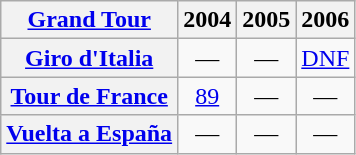<table class="wikitable plainrowheaders">
<tr>
<th scope="col"><a href='#'>Grand Tour</a></th>
<th>2004</th>
<th>2005</th>
<th>2006</th>
</tr>
<tr style="text-align:center;">
<th scope="row"> <a href='#'>Giro d'Italia</a></th>
<td>—</td>
<td>—</td>
<td><a href='#'>DNF</a></td>
</tr>
<tr style="text-align:center;">
<th scope="row"> <a href='#'>Tour de France</a></th>
<td><a href='#'>89</a></td>
<td>—</td>
<td>—</td>
</tr>
<tr style="text-align:center;">
<th scope="row"> <a href='#'>Vuelta a España</a></th>
<td>—</td>
<td>—</td>
<td>—</td>
</tr>
</table>
